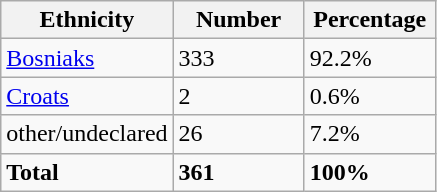<table class="wikitable">
<tr>
<th width="100px">Ethnicity</th>
<th width="80px">Number</th>
<th width="80px">Percentage</th>
</tr>
<tr>
<td><a href='#'>Bosniaks</a></td>
<td>333</td>
<td>92.2%</td>
</tr>
<tr>
<td><a href='#'>Croats</a></td>
<td>2</td>
<td>0.6%</td>
</tr>
<tr>
<td>other/undeclared</td>
<td>26</td>
<td>7.2%</td>
</tr>
<tr>
<td><strong>Total</strong></td>
<td><strong>361</strong></td>
<td><strong>100%</strong></td>
</tr>
</table>
